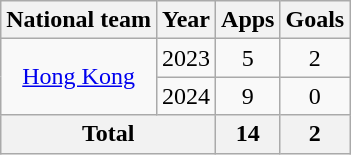<table class="wikitable" style="text-align:center">
<tr>
<th>National team</th>
<th>Year</th>
<th>Apps</th>
<th>Goals</th>
</tr>
<tr>
<td rowspan="2"><a href='#'>Hong Kong</a></td>
<td>2023</td>
<td>5</td>
<td>2</td>
</tr>
<tr>
<td>2024</td>
<td>9</td>
<td>0</td>
</tr>
<tr>
<th colspan="2">Total</th>
<th>14</th>
<th>2</th>
</tr>
</table>
